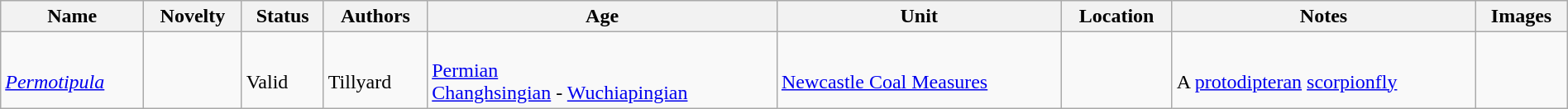<table class="wikitable sortable" align="center" width="100%">
<tr>
<th>Name</th>
<th>Novelty</th>
<th>Status</th>
<th>Authors</th>
<th>Age</th>
<th>Unit</th>
<th>Location</th>
<th>Notes</th>
<th>Images</th>
</tr>
<tr>
<td><br><em><a href='#'>Permotipula</a></em></td>
<td></td>
<td><br>Valid</td>
<td><br>Tillyard</td>
<td><br><a href='#'>Permian</a><br><a href='#'>Changhsingian</a> - <a href='#'>Wuchiapingian</a></td>
<td><br><a href='#'>Newcastle Coal Measures</a></td>
<td><br><br></td>
<td><br>A <a href='#'>protodipteran</a> <a href='#'>scorpionfly</a></td>
<td><br></td>
</tr>
</table>
